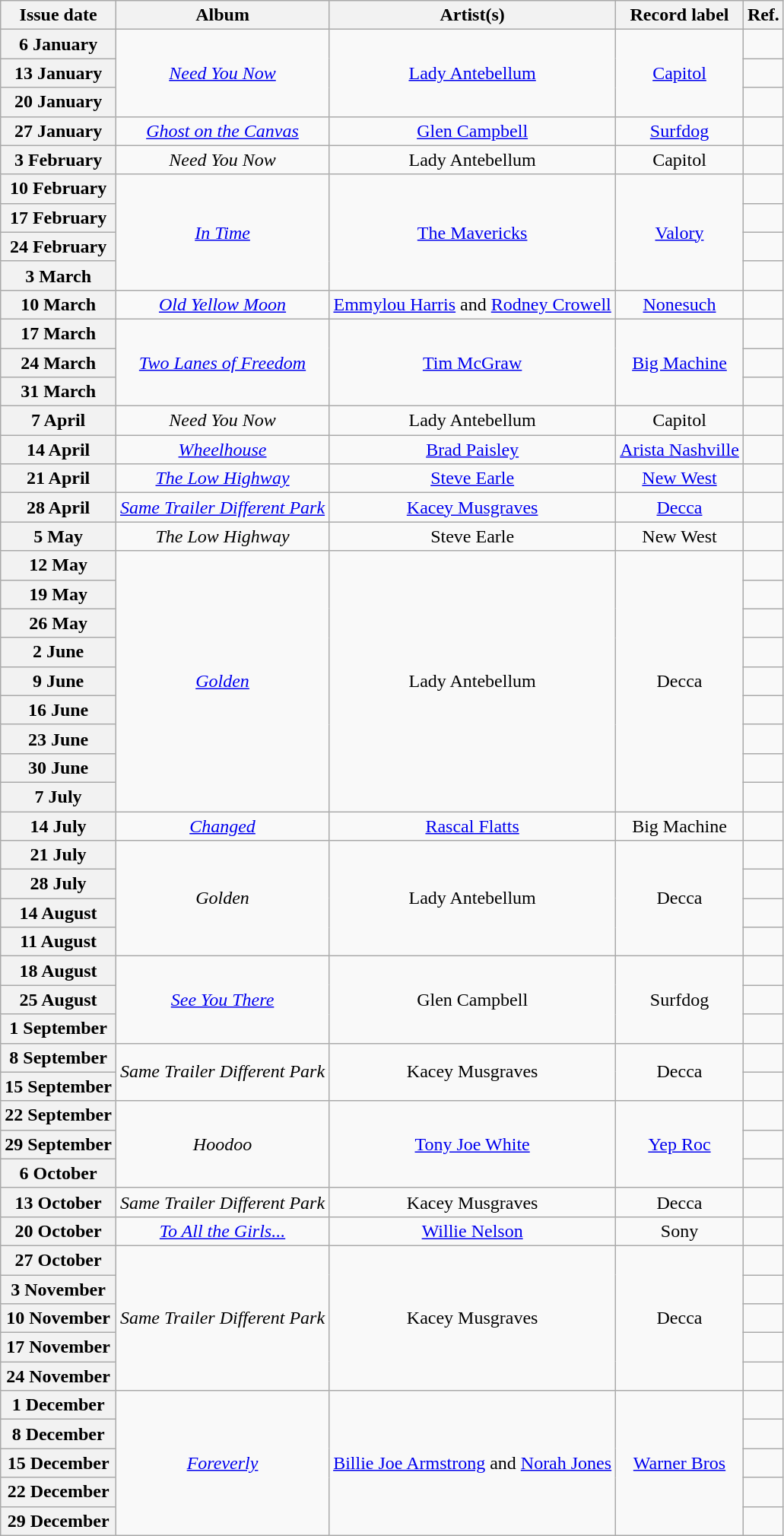<table class="wikitable plainrowheaders">
<tr>
<th scope="col">Issue date</th>
<th scope="col">Album</th>
<th scope="col">Artist(s)</th>
<th scope="col">Record label</th>
<th scope="col">Ref.</th>
</tr>
<tr>
<th scope="row">6 January</th>
<td align="center" rowspan=3><em><a href='#'>Need You Now</a></em></td>
<td align="center" rowspan=3><a href='#'>Lady Antebellum</a></td>
<td align="center" rowspan=3><a href='#'>Capitol</a></td>
<td align="center"></td>
</tr>
<tr>
<th scope="row">13 January</th>
<td align="center"></td>
</tr>
<tr>
<th scope="row">20 January</th>
<td align="center"></td>
</tr>
<tr>
<th scope="row">27 January</th>
<td align="center"><em><a href='#'>Ghost on the Canvas</a></em></td>
<td align="center"><a href='#'>Glen Campbell</a></td>
<td align="center"><a href='#'>Surfdog</a></td>
<td align="center"></td>
</tr>
<tr>
<th scope="row">3 February</th>
<td align="center"><em>Need You Now</em></td>
<td align="center">Lady Antebellum</td>
<td align="center">Capitol</td>
<td align="center"></td>
</tr>
<tr>
<th scope="row">10 February</th>
<td align="center" rowspan=4><em><a href='#'>In Time</a></em></td>
<td align="center" rowspan=4><a href='#'>The Mavericks</a></td>
<td align="center" rowspan=4><a href='#'>Valory</a></td>
<td align="center"></td>
</tr>
<tr>
<th scope="row">17 February</th>
<td align="center"></td>
</tr>
<tr>
<th scope="row">24 February</th>
<td align="center"></td>
</tr>
<tr>
<th scope="row">3 March</th>
<td align="center"></td>
</tr>
<tr>
<th scope="row">10 March</th>
<td align="center"><em><a href='#'>Old Yellow Moon</a></em></td>
<td align="center"><a href='#'>Emmylou Harris</a> and <a href='#'>Rodney Crowell</a></td>
<td align="center"><a href='#'>Nonesuch</a></td>
<td align="center"></td>
</tr>
<tr>
<th scope="row">17 March</th>
<td align="center" rowspan=3><em><a href='#'>Two Lanes of Freedom</a></em></td>
<td align="center" rowspan=3><a href='#'>Tim McGraw</a></td>
<td align="center" rowspan=3><a href='#'>Big Machine</a></td>
<td align="center"></td>
</tr>
<tr>
<th scope="row">24 March</th>
<td align="center"></td>
</tr>
<tr>
<th scope="row">31 March</th>
<td align="center"></td>
</tr>
<tr>
<th scope="row">7 April</th>
<td align="center"><em>Need You Now</em></td>
<td align="center">Lady Antebellum</td>
<td align="center">Capitol</td>
<td align="center"></td>
</tr>
<tr>
<th scope="row">14 April</th>
<td align="center"><em><a href='#'>Wheelhouse</a></em></td>
<td align="center"><a href='#'>Brad Paisley</a></td>
<td align="center"><a href='#'>Arista Nashville</a></td>
<td align="center"></td>
</tr>
<tr>
<th scope="row">21 April</th>
<td align="center"><em><a href='#'>The Low Highway</a></em></td>
<td align="center"><a href='#'>Steve Earle</a></td>
<td align="center"><a href='#'>New West</a></td>
<td align="center"></td>
</tr>
<tr>
<th scope="row">28 April</th>
<td align="center"><em><a href='#'>Same Trailer Different Park</a></em></td>
<td align="center"><a href='#'>Kacey Musgraves</a></td>
<td align="center"><a href='#'>Decca</a></td>
<td align="center"></td>
</tr>
<tr>
<th scope="row">5 May</th>
<td align="center"><em>The Low Highway</em></td>
<td align="center">Steve Earle</td>
<td align="center">New West</td>
<td align="center"></td>
</tr>
<tr>
<th scope="row">12 May</th>
<td align="center" rowspan=9><em><a href='#'>Golden</a></em></td>
<td align="center" rowspan=9>Lady Antebellum</td>
<td align="center" rowspan=9>Decca</td>
<td align="center"></td>
</tr>
<tr>
<th scope="row">19 May</th>
<td align="center"></td>
</tr>
<tr>
<th scope="row">26 May</th>
<td align="center"></td>
</tr>
<tr>
<th scope="row">2 June</th>
<td align="center"></td>
</tr>
<tr>
<th scope="row">9 June</th>
<td align="center"></td>
</tr>
<tr>
<th scope="row">16 June</th>
<td align="center"></td>
</tr>
<tr>
<th scope="row">23 June</th>
<td align="center"></td>
</tr>
<tr>
<th scope="row">30 June</th>
<td align="center"></td>
</tr>
<tr>
<th scope="row">7 July</th>
<td align="center"></td>
</tr>
<tr>
<th scope="row">14 July</th>
<td align="center"><em><a href='#'>Changed</a></em></td>
<td align="center"><a href='#'>Rascal Flatts</a></td>
<td align="center">Big Machine</td>
<td align="center"></td>
</tr>
<tr>
<th scope="row">21 July</th>
<td align="center" rowspan=4><em>Golden</em></td>
<td align="center" rowspan=4>Lady Antebellum</td>
<td align="center" rowspan=4>Decca</td>
<td align="center"></td>
</tr>
<tr>
<th scope="row">28 July</th>
<td align="center"></td>
</tr>
<tr>
<th scope="row">14 August</th>
<td align="center"></td>
</tr>
<tr>
<th scope="row">11 August</th>
<td align="center"></td>
</tr>
<tr>
<th scope="row">18 August</th>
<td align="center" rowspan=3><em><a href='#'>See You There</a></em></td>
<td align="center" rowspan=3>Glen Campbell</td>
<td align="center" rowspan=3>Surfdog</td>
<td align="center"></td>
</tr>
<tr>
<th scope="row">25 August</th>
<td align="center"></td>
</tr>
<tr>
<th scope="row">1 September</th>
<td align="center"></td>
</tr>
<tr>
<th scope="row">8 September</th>
<td align="center" rowspan=2><em>Same Trailer Different Park</em></td>
<td align="center" rowspan=2>Kacey Musgraves</td>
<td align="center" rowspan=2>Decca</td>
<td align="center"></td>
</tr>
<tr>
<th scope="row">15 September</th>
<td align="center"></td>
</tr>
<tr>
<th scope="row">22 September</th>
<td align="center" rowspan=3><em>Hoodoo</em></td>
<td align="center" rowspan=3><a href='#'>Tony Joe White</a></td>
<td align="center" rowspan=3><a href='#'>Yep Roc</a></td>
<td align="center"></td>
</tr>
<tr>
<th scope="row">29 September</th>
<td align="center"></td>
</tr>
<tr>
<th scope="row">6 October</th>
<td align="center"></td>
</tr>
<tr>
<th scope="row">13 October</th>
<td align="center"><em>Same Trailer Different Park</em></td>
<td align="center">Kacey Musgraves</td>
<td align="center">Decca</td>
<td align="center"></td>
</tr>
<tr>
<th scope="row">20 October</th>
<td align="center"><em><a href='#'>To All the Girls...</a></em></td>
<td align="center"><a href='#'>Willie Nelson</a></td>
<td align="center">Sony</td>
<td align="center"></td>
</tr>
<tr>
<th scope="row">27 October</th>
<td align="center" rowspan=5><em>Same Trailer Different Park</em></td>
<td align="center" rowspan=5>Kacey Musgraves</td>
<td align="center" rowspan=5>Decca</td>
<td align="center"></td>
</tr>
<tr>
<th scope="row">3 November</th>
<td align="center"></td>
</tr>
<tr>
<th scope="row">10 November</th>
<td align="center"></td>
</tr>
<tr>
<th scope="row">17 November</th>
<td align="center"></td>
</tr>
<tr>
<th scope="row">24 November</th>
<td align="center"></td>
</tr>
<tr>
<th scope="row">1 December</th>
<td align="center" rowspan=5><em><a href='#'>Foreverly</a></em></td>
<td align="center" rowspan=5><a href='#'>Billie Joe Armstrong</a> and <a href='#'>Norah Jones</a></td>
<td align="center" rowspan=5><a href='#'>Warner Bros</a></td>
<td align="center"></td>
</tr>
<tr>
<th scope="row">8 December</th>
<td align="center"></td>
</tr>
<tr>
<th scope="row">15 December</th>
<td align="center"></td>
</tr>
<tr>
<th scope="row">22 December</th>
<td align="center"></td>
</tr>
<tr>
<th scope="row">29 December</th>
<td align="center"></td>
</tr>
</table>
